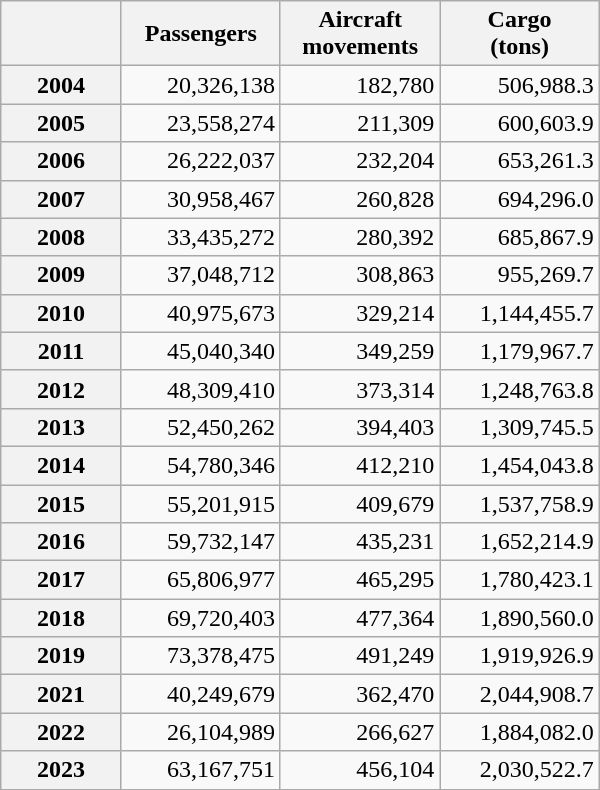<table class="wikitable" style="text-align: right; width:400px;">
<tr>
<th style="width:75px"></th>
<th style="width:100px">Passengers</th>
<th style="width:100px">Aircraft movements</th>
<th style="width:100px">Cargo<br>(tons)</th>
</tr>
<tr>
<th>2004</th>
<td>20,326,138</td>
<td>182,780</td>
<td>506,988.3</td>
</tr>
<tr>
<th>2005</th>
<td>23,558,274</td>
<td>211,309</td>
<td>600,603.9</td>
</tr>
<tr>
<th>2006</th>
<td>26,222,037</td>
<td>232,204</td>
<td>653,261.3</td>
</tr>
<tr>
<th>2007</th>
<td>30,958,467</td>
<td>260,828</td>
<td>694,296.0</td>
</tr>
<tr>
<th>2008</th>
<td>33,435,272</td>
<td>280,392</td>
<td>685,867.9</td>
</tr>
<tr>
<th>2009</th>
<td>37,048,712</td>
<td>308,863</td>
<td>955,269.7</td>
</tr>
<tr>
<th>2010</th>
<td>40,975,673</td>
<td>329,214</td>
<td>1,144,455.7</td>
</tr>
<tr>
<th>2011</th>
<td>45,040,340</td>
<td>349,259</td>
<td>1,179,967.7</td>
</tr>
<tr>
<th>2012</th>
<td>48,309,410</td>
<td>373,314</td>
<td>1,248,763.8</td>
</tr>
<tr>
<th>2013</th>
<td>52,450,262</td>
<td>394,403</td>
<td>1,309,745.5</td>
</tr>
<tr>
<th>2014</th>
<td>54,780,346</td>
<td>412,210</td>
<td>1,454,043.8</td>
</tr>
<tr>
<th>2015</th>
<td>55,201,915</td>
<td>409,679</td>
<td>1,537,758.9</td>
</tr>
<tr>
<th>2016</th>
<td>59,732,147</td>
<td>435,231</td>
<td>1,652,214.9</td>
</tr>
<tr>
<th>2017</th>
<td>65,806,977</td>
<td>465,295</td>
<td>1,780,423.1</td>
</tr>
<tr>
<th>2018</th>
<td>69,720,403</td>
<td>477,364</td>
<td>1,890,560.0</td>
</tr>
<tr>
<th>2019</th>
<td>73,378,475</td>
<td>491,249</td>
<td>1,919,926.9</td>
</tr>
<tr>
<th>2021</th>
<td>40,249,679</td>
<td>362,470</td>
<td>2,044,908.7</td>
</tr>
<tr>
<th>2022</th>
<td>26,104,989</td>
<td>266,627</td>
<td>1,884,082.0</td>
</tr>
<tr>
<th>2023</th>
<td>63,167,751</td>
<td>456,104</td>
<td>2,030,522.7</td>
</tr>
</table>
